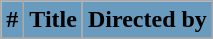<table class="wikitable plainrowheaders">
<tr>
<th style="background: #689BBD;">#</th>
<th style="background: #689BBD;">Title</th>
<th style="background: #689BBD;">Directed by</th>
</tr>
<tr>
</tr>
</table>
